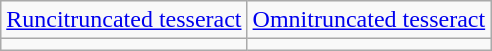<table class=wikitable>
<tr align=center>
<td><a href='#'>Runcitruncated tesseract</a><br></td>
<td><a href='#'>Omnitruncated tesseract</a><br></td>
</tr>
<tr align=center>
<td></td>
<td></td>
</tr>
</table>
